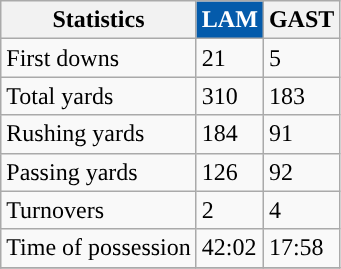<table class="wikitable" style="float: left;">
<tr>
<th>Statistics</th>
<th style="background:#045bab; color:white; ">LAM</th>
<th>GAST</th>
</tr>
<tr>
<td>First downs</td>
<td>21</td>
<td>5</td>
</tr>
<tr>
<td>Total yards</td>
<td>310</td>
<td>183</td>
</tr>
<tr>
<td>Rushing yards</td>
<td>184</td>
<td>91</td>
</tr>
<tr>
<td>Passing yards</td>
<td>126</td>
<td>92</td>
</tr>
<tr>
<td>Turnovers</td>
<td>2</td>
<td>4</td>
</tr>
<tr>
<td>Time of possession</td>
<td>42:02</td>
<td>17:58</td>
</tr>
<tr>
</tr>
</table>
